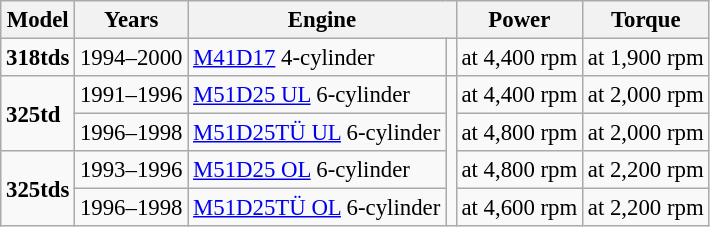<table class="wikitable" style="font-size:95%;">
<tr>
<th>Model</th>
<th>Years</th>
<th colspan="2">Engine</th>
<th>Power</th>
<th>Torque</th>
</tr>
<tr>
<td><strong>318tds</strong></td>
<td>1994–2000</td>
<td><a href='#'>M41D17</a> 4-cylinder</td>
<td></td>
<td> at 4,400 rpm</td>
<td> at 1,900 rpm</td>
</tr>
<tr>
<td rowspan="2"><strong>325td</strong></td>
<td>1991–1996</td>
<td><a href='#'>M51D25 UL</a> 6-cylinder</td>
<td rowspan="4"></td>
<td> at 4,400 rpm</td>
<td> at 2,000 rpm</td>
</tr>
<tr>
<td>1996–1998</td>
<td><a href='#'>M51D25TÜ UL</a> 6-cylinder</td>
<td> at 4,800 rpm</td>
<td> at 2,000 rpm</td>
</tr>
<tr>
<td rowspan="2"><strong>325tds</strong></td>
<td>1993–1996</td>
<td><a href='#'>M51D25 OL</a> 6-cylinder</td>
<td> at 4,800 rpm</td>
<td> at 2,200 rpm</td>
</tr>
<tr>
<td>1996–1998</td>
<td><a href='#'>M51D25TÜ OL</a> 6-cylinder</td>
<td> at 4,600 rpm</td>
<td> at 2,200 rpm</td>
</tr>
</table>
